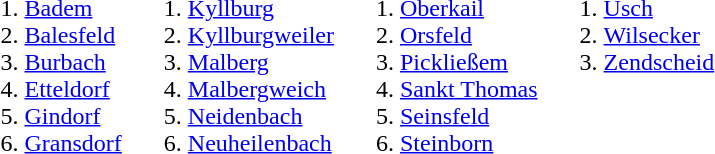<table>
<tr>
<td valign=top><br><ol><li><a href='#'>Badem</a></li><li><a href='#'>Balesfeld</a></li><li><a href='#'>Burbach</a></li><li><a href='#'>Etteldorf</a></li><li><a href='#'>Gindorf</a></li><li><a href='#'>Gransdorf</a></li></ol></td>
<td><br><ol>
<li> <a href='#'>Kyllburg</a> 
<li> <a href='#'>Kyllburgweiler</a> 
<li> <a href='#'>Malberg</a> 
<li> <a href='#'>Malbergweich</a> 
<li> <a href='#'>Neidenbach</a> 
<li> <a href='#'>Neuheilenbach</a> 
</ol></td>
<td><br><ol>
<li> <a href='#'>Oberkail</a> 
<li> <a href='#'>Orsfeld</a> 
<li> <a href='#'>Pickließem</a> 
<li> <a href='#'>Sankt Thomas</a> 
<li> <a href='#'>Seinsfeld</a> 
<li> <a href='#'>Steinborn</a> 
</ol></td>
<td valign=top><br><ol>
<li> <a href='#'>Usch</a> 
<li> <a href='#'>Wilsecker</a> 
<li> <a href='#'>Zendscheid</a> 
</ol></td>
</tr>
</table>
